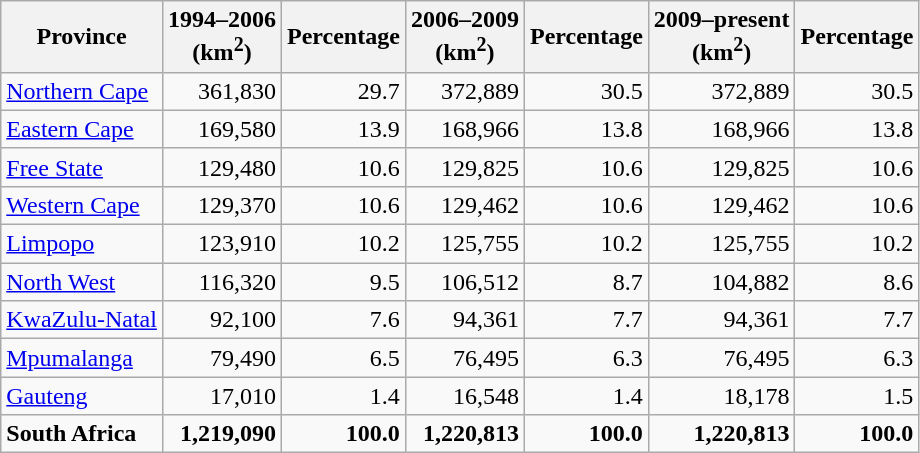<table class="wikitable sortable">
<tr>
<th>Province</th>
<th>1994–2006<br>(km<sup>2</sup>)</th>
<th class="unsortable">Percentage</th>
<th>2006–2009<br>(km<sup>2</sup>)</th>
<th class="unsortable">Percentage</th>
<th>2009–present<br>(km<sup>2</sup>)</th>
<th class="unsortable">Percentage</th>
</tr>
<tr>
<td><a href='#'>Northern Cape</a></td>
<td style="text-align:right">361,830</td>
<td style="text-align:right">29.7</td>
<td style="text-align:right">372,889</td>
<td style="text-align:right">30.5</td>
<td style="text-align:right">372,889</td>
<td style="text-align:right">30.5</td>
</tr>
<tr>
<td><a href='#'>Eastern Cape</a></td>
<td style="text-align:right">169,580</td>
<td style="text-align:right">13.9</td>
<td style="text-align:right">168,966</td>
<td style="text-align:right">13.8</td>
<td style="text-align:right">168,966</td>
<td style="text-align:right">13.8</td>
</tr>
<tr>
<td><a href='#'>Free State</a></td>
<td style="text-align:right">129,480</td>
<td style="text-align:right">10.6</td>
<td style="text-align:right">129,825</td>
<td style="text-align:right">10.6</td>
<td style="text-align:right">129,825</td>
<td style="text-align:right">10.6</td>
</tr>
<tr>
<td><a href='#'>Western Cape</a></td>
<td style="text-align:right">129,370</td>
<td style="text-align:right">10.6</td>
<td style="text-align:right">129,462</td>
<td style="text-align:right">10.6</td>
<td style="text-align:right">129,462</td>
<td style="text-align:right">10.6</td>
</tr>
<tr>
<td><a href='#'>Limpopo</a></td>
<td style="text-align:right">123,910</td>
<td style="text-align:right">10.2</td>
<td style="text-align:right">125,755</td>
<td style="text-align:right">10.2</td>
<td style="text-align:right">125,755</td>
<td style="text-align:right">10.2</td>
</tr>
<tr>
<td><a href='#'>North West</a></td>
<td style="text-align:right">116,320</td>
<td style="text-align:right">9.5</td>
<td style="text-align:right">106,512</td>
<td style="text-align:right">8.7</td>
<td style="text-align:right">104,882</td>
<td style="text-align:right">8.6</td>
</tr>
<tr>
<td><a href='#'>KwaZulu-Natal</a></td>
<td style="text-align:right">92,100</td>
<td style="text-align:right">7.6</td>
<td style="text-align:right">94,361</td>
<td style="text-align:right">7.7</td>
<td style="text-align:right">94,361</td>
<td style="text-align:right">7.7</td>
</tr>
<tr>
<td><a href='#'>Mpumalanga</a></td>
<td style="text-align:right">79,490</td>
<td style="text-align:right">6.5</td>
<td style="text-align:right">76,495</td>
<td style="text-align:right">6.3</td>
<td style="text-align:right">76,495</td>
<td style="text-align:right">6.3</td>
</tr>
<tr>
<td><a href='#'>Gauteng</a></td>
<td style="text-align:right">17,010</td>
<td style="text-align:right">1.4</td>
<td style="text-align:right">16,548</td>
<td style="text-align:right">1.4</td>
<td style="text-align:right">18,178</td>
<td style="text-align:right">1.5</td>
</tr>
<tr class="sortbottom">
<td><strong>South Africa</strong></td>
<td style="text-align:right"><strong>1,219,090</strong></td>
<td style="text-align:right"><strong>100.0</strong></td>
<td style="text-align:right"><strong>1,220,813</strong></td>
<td style="text-align:right"><strong>100.0</strong></td>
<td style="text-align:right"><strong>1,220,813</strong></td>
<td style="text-align:right"><strong>100.0</strong></td>
</tr>
</table>
